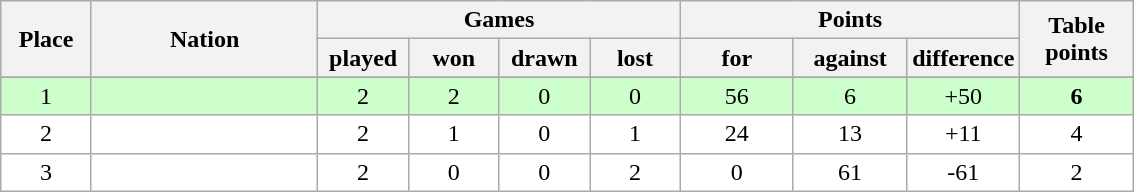<table class="wikitable">
<tr>
<th rowspan=2 width="8%">Place</th>
<th rowspan=2 width="20%">Nation</th>
<th colspan=4 width="32%">Games</th>
<th colspan=3 width="30%">Points</th>
<th rowspan=2 width="10%">Table<br>points</th>
</tr>
<tr>
<th width="8%">played</th>
<th width="8%">won</th>
<th width="8%">drawn</th>
<th width="8%">lost</th>
<th width="10%">for</th>
<th width="10%">against</th>
<th width="10%">difference</th>
</tr>
<tr>
</tr>
<tr bgcolor=#ccffcc align=center>
<td>1</td>
<td align=left><strong></strong></td>
<td>2</td>
<td>2</td>
<td>0</td>
<td>0</td>
<td>56</td>
<td>6</td>
<td>+50</td>
<td><strong>6</strong></td>
</tr>
<tr bgcolor=#ffffff align=center>
<td>2</td>
<td align=left></td>
<td>2</td>
<td>1</td>
<td>0</td>
<td>1</td>
<td>24</td>
<td>13</td>
<td>+11</td>
<td>4</td>
</tr>
<tr bgcolor=#ffffff align=center>
<td>3</td>
<td align=left></td>
<td>2</td>
<td>0</td>
<td>0</td>
<td>2</td>
<td>0</td>
<td>61</td>
<td>-61</td>
<td>2</td>
</tr>
</table>
